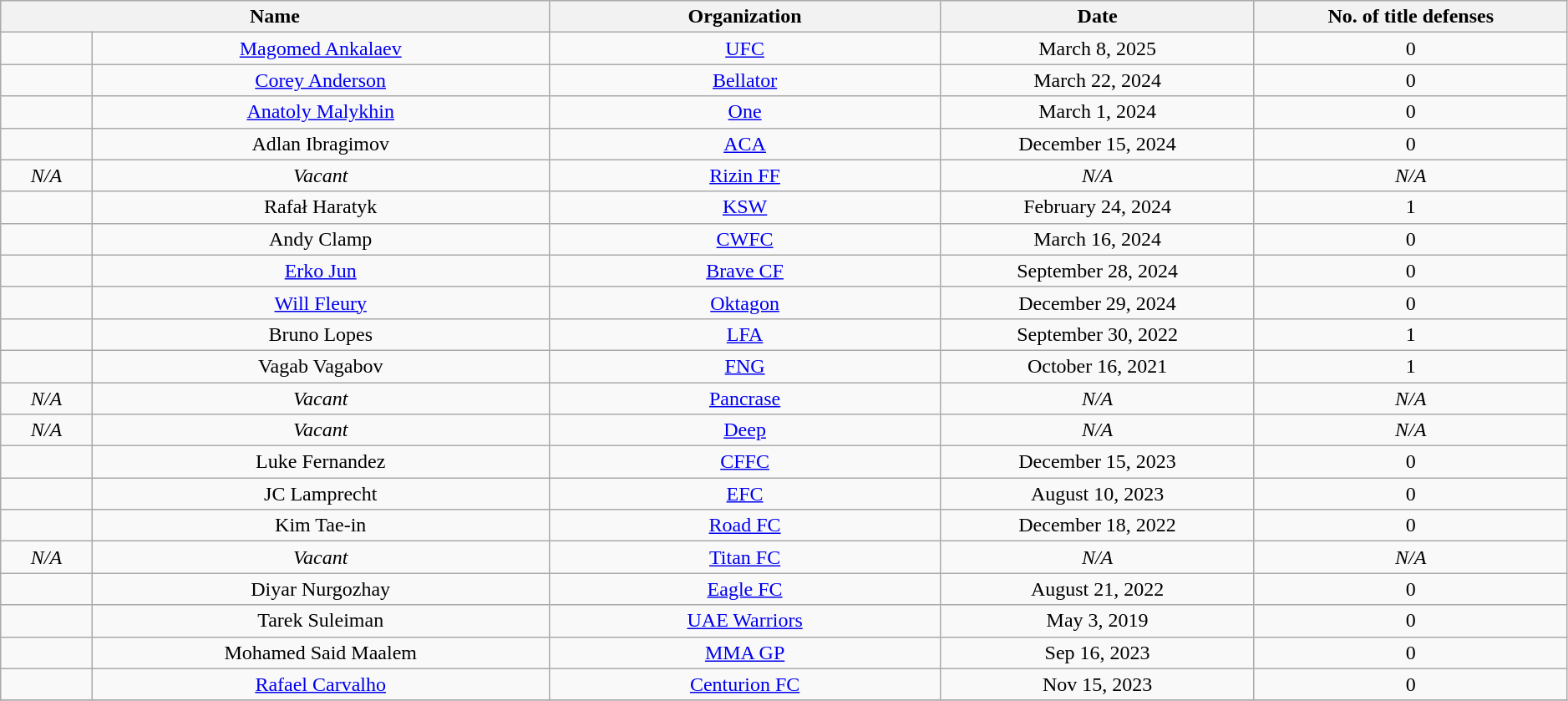<table class="wikitable" style="width:99%; text-align:center;">
<tr>
<th colspan="2" style="width:35%;">Name</th>
<th style="width:25%;">Organization</th>
<th width=20%>Date</th>
<th width=20%>No. of title defenses</th>
</tr>
<tr>
<td (fighter)><br></td>
<td><a href='#'>Magomed Ankalaev</a></td>
<td><a href='#'>UFC</a></td>
<td>March 8, 2025</td>
<td>0</td>
</tr>
<tr>
<td (fighter)><br></td>
<td><a href='#'>Corey Anderson</a></td>
<td><a href='#'>Bellator</a></td>
<td>March 22, 2024</td>
<td>0</td>
</tr>
<tr>
<td (fighter)><br></td>
<td><a href='#'>Anatoly Malykhin</a><br></td>
<td><a href='#'>One</a></td>
<td>March 1, 2024</td>
<td>0</td>
</tr>
<tr>
<td (fighter)><br></td>
<td>Adlan Ibragimov</td>
<td><a href='#'>ACA</a></td>
<td>December 15, 2024</td>
<td>0</td>
</tr>
<tr>
<td><em>N/A</em></td>
<td><em>Vacant</em></td>
<td><a href='#'>Rizin FF</a></td>
<td><em>N/A</em></td>
<td><em>N/A</em></td>
</tr>
<tr>
<td (fighter)><br></td>
<td>Rafał Haratyk</td>
<td><a href='#'>KSW</a></td>
<td>February 24, 2024</td>
<td>1</td>
</tr>
<tr>
<td (fighter)><br></td>
<td>Andy Clamp</td>
<td><a href='#'>CWFC</a></td>
<td>March 16, 2024</td>
<td>0</td>
</tr>
<tr>
<td (fighter)><br></td>
<td><a href='#'>Erko Jun</a></td>
<td><a href='#'>Brave CF</a></td>
<td>September 28, 2024</td>
<td>0</td>
</tr>
<tr>
<td (fighter)><br></td>
<td><a href='#'>Will Fleury</a></td>
<td><a href='#'>Oktagon</a></td>
<td>December 29, 2024</td>
<td>0</td>
</tr>
<tr>
<td (fighter)><br></td>
<td>Bruno Lopes</td>
<td><a href='#'>LFA</a></td>
<td>September 30, 2022</td>
<td>1</td>
</tr>
<tr>
<td (fighter)><br></td>
<td>Vagab Vagabov</td>
<td><a href='#'>FNG</a></td>
<td>October 16, 2021</td>
<td>1</td>
</tr>
<tr>
<td><em>N/A</em></td>
<td><em>Vacant</em></td>
<td><a href='#'>Pancrase</a></td>
<td><em>N/A</em></td>
<td><em>N/A</em></td>
</tr>
<tr>
<td><em>N/A</em></td>
<td><em>Vacant</em></td>
<td><a href='#'>Deep</a></td>
<td><em>N/A</em></td>
<td><em>N/A</em></td>
</tr>
<tr>
<td (fighter)><br></td>
<td>Luke Fernandez</td>
<td><a href='#'>CFFC</a></td>
<td>December 15, 2023</td>
<td>0</td>
</tr>
<tr>
<td (fighter)><br></td>
<td>JC Lamprecht</td>
<td><a href='#'>EFC</a></td>
<td>August 10, 2023</td>
<td>0</td>
</tr>
<tr>
<td (fighter)><br></td>
<td>Kim Tae-in</td>
<td><a href='#'>Road FC</a></td>
<td>December 18, 2022</td>
<td>0</td>
</tr>
<tr>
<td><em>N/A</em></td>
<td><em>Vacant</em></td>
<td><a href='#'>Titan FC</a></td>
<td><em>N/A</em></td>
<td><em>N/A</em></td>
</tr>
<tr>
<td (fighter)><br> </td>
<td>Diyar Nurgozhay</td>
<td><a href='#'>Eagle FC</a></td>
<td>August 21, 2022</td>
<td>0</td>
</tr>
<tr>
<td (fighter)> <br> </td>
<td>Tarek Suleiman</td>
<td><a href='#'>UAE Warriors</a></td>
<td>May 3, 2019</td>
<td>0</td>
</tr>
<tr>
<td (fighter)> <br> </td>
<td>Mohamed Said Maalem</td>
<td><a href='#'>MMA GP</a></td>
<td>Sep 16, 2023</td>
<td>0</td>
</tr>
<tr>
<td (fighter)><br> </td>
<td><a href='#'>Rafael Carvalho</a></td>
<td><a href='#'>Centurion FC</a></td>
<td>Nov 15, 2023</td>
<td>0</td>
</tr>
<tr>
</tr>
</table>
